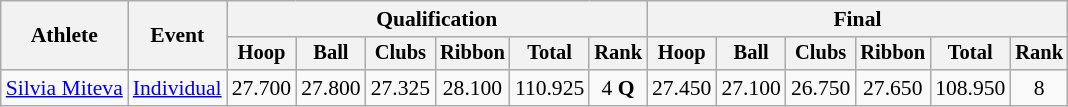<table class=wikitable style="font-size:90%">
<tr>
<th rowspan="2">Athlete</th>
<th rowspan="2">Event</th>
<th colspan=6>Qualification</th>
<th colspan=6>Final</th>
</tr>
<tr style="font-size:95%">
<th>Hoop</th>
<th>Ball</th>
<th>Clubs</th>
<th>Ribbon</th>
<th>Total</th>
<th>Rank</th>
<th>Hoop</th>
<th>Ball</th>
<th>Clubs</th>
<th>Ribbon</th>
<th>Total</th>
<th>Rank</th>
</tr>
<tr align=center>
<td align=left><a href='#'>Silvia Miteva</a></td>
<td align=left><a href='#'>Individual</a></td>
<td>27.700</td>
<td>27.800</td>
<td>27.325</td>
<td>28.100</td>
<td>110.925</td>
<td>4 <strong>Q</strong></td>
<td>27.450</td>
<td>27.100</td>
<td>26.750</td>
<td>27.650</td>
<td>108.950</td>
<td>8</td>
</tr>
</table>
